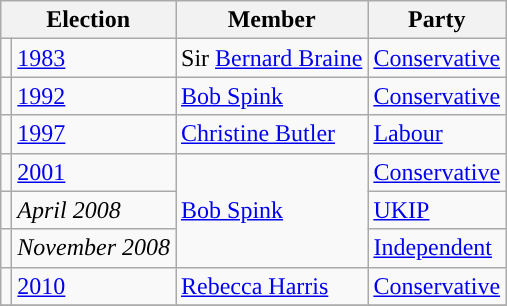<table class="wikitable">
<tr>
<th colspan="2">Election</th>
<th>Member</th>
<th>Party</th>
</tr>
<tr>
<td style="color:inherit;background-color: "></td>
<td><a href='#'>1983</a></td>
<td>Sir <a href='#'>Bernard Braine</a></td>
<td><a href='#'>Conservative</a></td>
</tr>
<tr>
<td style="color:inherit;background-color: "></td>
<td><a href='#'>1992</a></td>
<td><a href='#'>Bob Spink</a></td>
<td><a href='#'>Conservative</a></td>
</tr>
<tr>
<td style="color:inherit;background-color: "></td>
<td><a href='#'>1997</a></td>
<td><a href='#'>Christine Butler</a></td>
<td><a href='#'>Labour</a></td>
</tr>
<tr>
<td style="color:inherit;background-color: "></td>
<td><a href='#'>2001</a></td>
<td rowspan="3"><a href='#'>Bob Spink</a></td>
<td><a href='#'>Conservative</a></td>
</tr>
<tr>
<td style="color:inherit;background-color: "></td>
<td><em>April 2008 </em></td>
<td><a href='#'>UKIP</a></td>
</tr>
<tr>
<td style="color:inherit;background-color: "></td>
<td><em>November 2008</em></td>
<td><a href='#'>Independent</a></td>
</tr>
<tr>
<td style="color:inherit;background-color: "></td>
<td><a href='#'>2010</a></td>
<td rowspan="1"><a href='#'>Rebecca Harris</a></td>
<td rowspan="1"><a href='#'>Conservative</a></td>
</tr>
<tr>
</tr>
</table>
